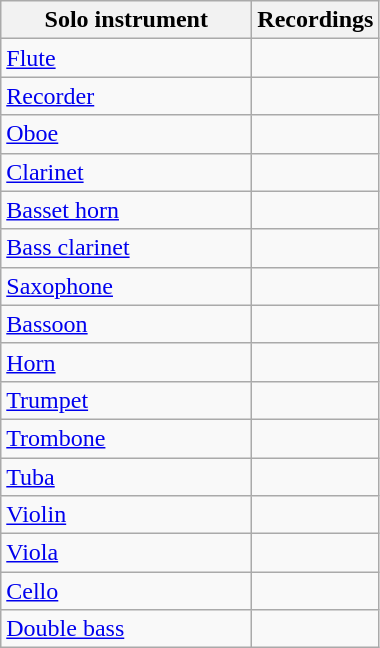<table class="wikitable">
<tr>
<th style=min-width:10em>Solo instrument</th>
<th>Recordings</th>
</tr>
<tr>
<td><a href='#'>Flute</a></td>
<td></td>
</tr>
<tr>
<td><a href='#'>Recorder</a></td>
<td></td>
</tr>
<tr>
<td><a href='#'>Oboe</a></td>
<td></td>
</tr>
<tr>
<td><a href='#'>Clarinet</a></td>
<td></td>
</tr>
<tr>
<td><a href='#'>Basset horn</a></td>
<td></td>
</tr>
<tr>
<td><a href='#'>Bass clarinet</a></td>
<td></td>
</tr>
<tr>
<td><a href='#'>Saxophone</a></td>
<td></td>
</tr>
<tr>
<td><a href='#'>Bassoon</a></td>
<td></td>
</tr>
<tr>
<td><a href='#'>Horn</a></td>
<td></td>
</tr>
<tr>
<td><a href='#'>Trumpet</a></td>
<td></td>
</tr>
<tr>
<td><a href='#'>Trombone</a></td>
<td></td>
</tr>
<tr>
<td><a href='#'>Tuba</a></td>
<td></td>
</tr>
<tr>
<td><a href='#'>Violin</a></td>
<td></td>
</tr>
<tr>
<td><a href='#'>Viola</a></td>
<td></td>
</tr>
<tr>
<td><a href='#'>Cello</a></td>
<td></td>
</tr>
<tr>
<td><a href='#'>Double bass</a></td>
<td></td>
</tr>
</table>
